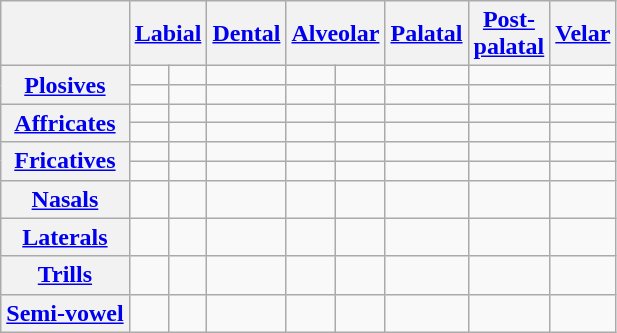<table class="wikitable">
<tr>
<th colspan="1"></th>
<th colspan="2"><a href='#'>Labial</a></th>
<th colspan="1"><a href='#'>Dental</a></th>
<th colspan="2"><a href='#'>Alveolar</a></th>
<th colspan="1"><a href='#'>Palatal</a></th>
<th colspan="1"><a href='#'>Post-<br>palatal</a></th>
<th><a href='#'>Velar</a></th>
</tr>
<tr>
<th colspan="1" rowspan="2"><a href='#'>Plosives</a></th>
<td align=center></td>
<td align=center></td>
<td align=center></td>
<td align=center></td>
<td align=center></td>
<td align=center></td>
<td align=center></td>
<td align=center></td>
</tr>
<tr>
<td align=center></td>
<td align=center></td>
<td align=center></td>
<td align=center></td>
<td align=center></td>
<td align=center></td>
<td align=center></td>
<td align=center></td>
</tr>
<tr>
<th colspan="1" rowspan="2"><a href='#'>Affricates</a></th>
<td align=center></td>
<td align=center></td>
<td align=center></td>
<td align=center></td>
<td align=center></td>
<td align=center></td>
<td align=center></td>
<td align=center></td>
</tr>
<tr>
<td align=center></td>
<td align=center></td>
<td align=center></td>
<td align=center></td>
<td align=center></td>
<td align=center></td>
<td align=center></td>
<td align=center></td>
</tr>
<tr>
<th colspan="1" rowspan="2"><a href='#'>Fricatives</a></th>
<td align=center></td>
<td align=center></td>
<td align=center></td>
<td align=center></td>
<td align=center></td>
<td align=center></td>
<td align=center></td>
<td align=center></td>
</tr>
<tr>
<td align=center></td>
<td align=center></td>
<td align=center></td>
<td align=center></td>
<td align=center></td>
<td align=center></td>
<td align=center></td>
<td align=center></td>
</tr>
<tr>
<th colspan="1" rowspan="1"><a href='#'>Nasals</a></th>
<td align=center></td>
<td align=center></td>
<td align=center></td>
<td align=center></td>
<td align=center></td>
<td align=center></td>
<td align=center></td>
<td align=center></td>
</tr>
<tr>
<th colspan="1" rowspan="1"><a href='#'>Laterals</a></th>
<td align=center></td>
<td align=center></td>
<td align=center></td>
<td align=center></td>
<td align=center></td>
<td align=center></td>
<td align=center></td>
<td align=center></td>
</tr>
<tr>
<th colspan="1" rowspan="1"><a href='#'>Trills</a></th>
<td align=center></td>
<td align=center></td>
<td align=center></td>
<td align=center></td>
<td align=center></td>
<td align=center></td>
<td align=center></td>
<td align=center></td>
</tr>
<tr>
<th colspan="1"><a href='#'>Semi-vowel</a></th>
<td align=center></td>
<td align=center></td>
<td align=center></td>
<td align=center></td>
<td align=center></td>
<td align=center></td>
<td align=center></td>
<td align=center></td>
</tr>
</table>
